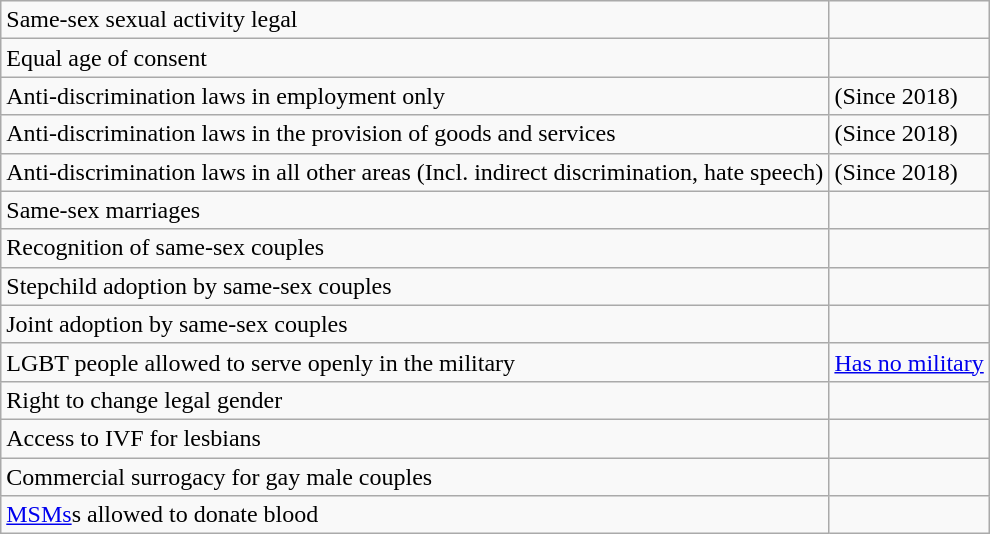<table class="wikitable">
<tr>
<td>Same-sex sexual activity legal</td>
<td></td>
</tr>
<tr>
<td>Equal age of consent</td>
<td></td>
</tr>
<tr>
<td>Anti-discrimination laws in employment only</td>
<td> (Since 2018)</td>
</tr>
<tr>
<td>Anti-discrimination laws in the provision of goods and services</td>
<td> (Since 2018)</td>
</tr>
<tr>
<td>Anti-discrimination laws in all other areas (Incl. indirect discrimination, hate speech)</td>
<td> (Since 2018)</td>
</tr>
<tr>
<td>Same-sex marriages</td>
<td></td>
</tr>
<tr>
<td>Recognition of same-sex couples</td>
<td></td>
</tr>
<tr>
<td>Stepchild adoption by same-sex couples</td>
<td></td>
</tr>
<tr>
<td>Joint adoption by same-sex couples</td>
<td></td>
</tr>
<tr>
<td>LGBT people allowed to serve openly in the military</td>
<td><a href='#'>Has no military</a></td>
</tr>
<tr>
<td>Right to change legal gender</td>
<td></td>
</tr>
<tr>
<td>Access to IVF for lesbians</td>
<td></td>
</tr>
<tr>
<td>Commercial surrogacy for gay male couples</td>
<td></td>
</tr>
<tr>
<td><a href='#'>MSMs</a>s allowed to donate blood</td>
<td></td>
</tr>
</table>
